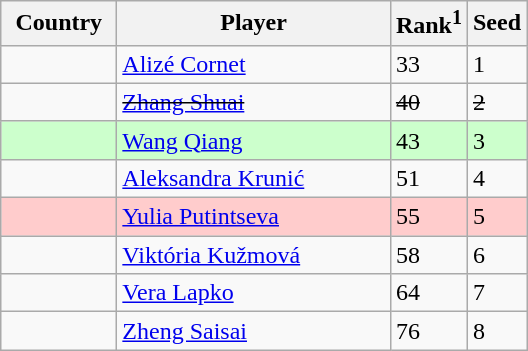<table class="sortable wikitable">
<tr>
<th width="70">Country</th>
<th width="175">Player</th>
<th>Rank<sup>1</sup></th>
<th>Seed</th>
</tr>
<tr>
<td></td>
<td><a href='#'>Alizé Cornet</a></td>
<td>33</td>
<td>1</td>
</tr>
<tr>
<td><s></s></td>
<td><s><a href='#'>Zhang Shuai</a></s></td>
<td><s>40</s></td>
<td><s>2</s></td>
</tr>
<tr style="background:#cfc;">
<td></td>
<td><a href='#'>Wang Qiang</a></td>
<td>43</td>
<td>3</td>
</tr>
<tr>
<td></td>
<td><a href='#'>Aleksandra Krunić</a></td>
<td>51</td>
<td>4</td>
</tr>
<tr style="background:#fcc;">
<td></td>
<td><a href='#'>Yulia Putintseva</a></td>
<td>55</td>
<td>5</td>
</tr>
<tr>
<td></td>
<td><a href='#'>Viktória Kužmová</a></td>
<td>58</td>
<td>6</td>
</tr>
<tr>
<td></td>
<td><a href='#'>Vera Lapko</a></td>
<td>64</td>
<td>7</td>
</tr>
<tr>
<td></td>
<td><a href='#'>Zheng Saisai</a></td>
<td>76</td>
<td>8</td>
</tr>
</table>
